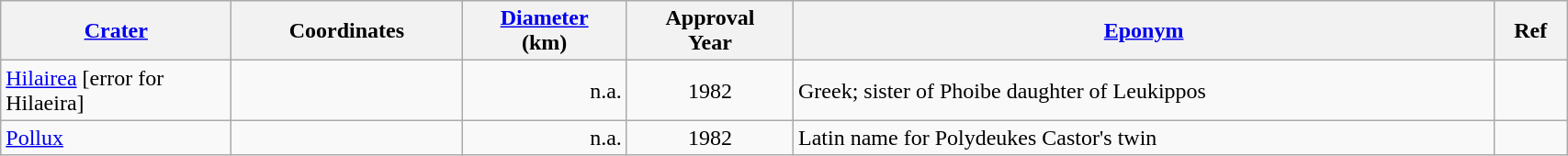<table class="wikitable sortable" style="min-width: 90%">
<tr>
<th style="width:10em"><a href='#'>Crater</a></th>
<th style="width:10em">Coordinates</th>
<th><a href='#'>Diameter</a><br>(km)</th>
<th>Approval<br>Year</th>
<th class="unsortable"><a href='#'>Eponym</a></th>
<th class="unsortable">Ref</th>
</tr>
<tr id="Hilairea">
<td><a href='#'>Hilairea</a> [error for Hilaeira]</td>
<td></td>
<td align=right>n.a.</td>
<td align=center>1982</td>
<td>Greek; sister of Phoibe daughter of Leukippos</td>
<td></td>
</tr>
<tr id="Pollux">
<td><a href='#'>Pollux</a></td>
<td></td>
<td align=right>n.a.</td>
<td align=center>1982</td>
<td>Latin name for Polydeukes Castor's twin</td>
<td></td>
</tr>
</table>
